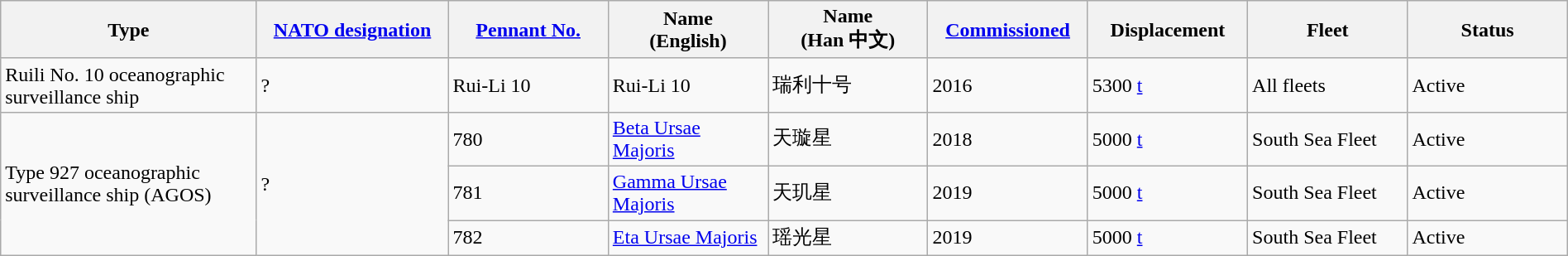<table class="wikitable sortable"  style="margin:auto; width:100%;">
<tr>
<th style="text-align:center; width:16%;">Type</th>
<th style="text-align:center; width:12%;"><a href='#'>NATO designation</a></th>
<th style="text-align:center; width:10%;"><a href='#'>Pennant No.</a></th>
<th style="text-align:center; width:10%;">Name<br>(English)</th>
<th style="text-align:center; width:10%;">Name<br>(Han 中文)</th>
<th style="text-align:center; width:10%;"><a href='#'>Commissioned</a></th>
<th style="text-align:center; width:10%;">Displacement</th>
<th style="text-align:center; width:10%;">Fleet</th>
<th style="text-align:center; width:10%;">Status</th>
</tr>
<tr>
<td>Ruili No. 10 oceanographic surveillance ship</td>
<td>?</td>
<td>Rui-Li 10</td>
<td>Rui-Li 10</td>
<td>瑞利十号</td>
<td>2016</td>
<td>5300 <a href='#'>t</a></td>
<td>All fleets</td>
<td><span>Active</span></td>
</tr>
<tr>
<td rowspan="3">Type 927 oceanographic surveillance ship (AGOS)</td>
<td rowspan="3">?</td>
<td>780</td>
<td><a href='#'>Beta Ursae Majoris</a></td>
<td>天璇星</td>
<td>2018</td>
<td>5000 <a href='#'>t</a></td>
<td>South Sea Fleet</td>
<td><span>Active</span></td>
</tr>
<tr>
<td>781</td>
<td><a href='#'>Gamma Ursae Majoris</a></td>
<td>天玑星</td>
<td>2019</td>
<td>5000 <a href='#'>t</a></td>
<td>South Sea Fleet</td>
<td><span>Active</span></td>
</tr>
<tr>
<td>782</td>
<td><a href='#'>Eta Ursae Majoris</a></td>
<td>瑶光星</td>
<td>2019</td>
<td>5000 <a href='#'>t</a></td>
<td>South Sea Fleet</td>
<td><span>Active</span></td>
</tr>
</table>
